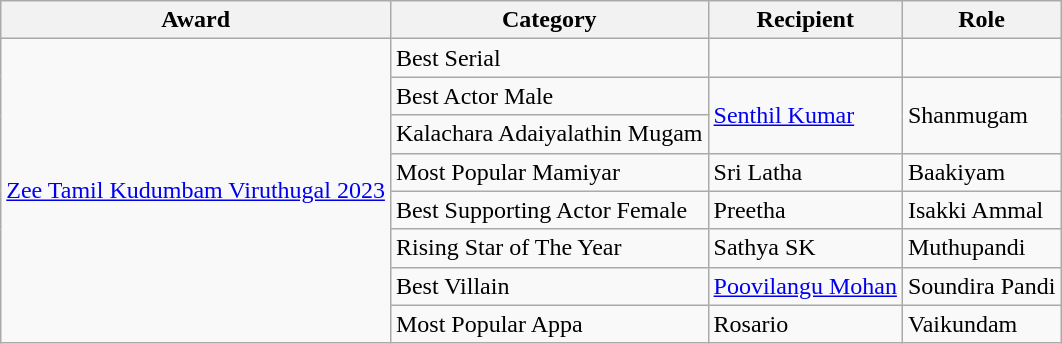<table class="wikitable sortable">
<tr>
<th>Award</th>
<th>Category</th>
<th>Recipient</th>
<th>Role</th>
</tr>
<tr>
<td rowspan="8"><a href='#'>Zee Tamil Kudumbam Viruthugal 2023</a></td>
<td>Best Serial</td>
<td></td>
<td></td>
</tr>
<tr>
<td>Best Actor Male</td>
<td rowspan="2"><a href='#'>Senthil Kumar</a></td>
<td rowspan="2">Shanmugam</td>
</tr>
<tr>
<td>Kalachara Adaiyalathin Mugam</td>
</tr>
<tr>
<td>Most Popular Mamiyar</td>
<td>Sri Latha</td>
<td>Baakiyam</td>
</tr>
<tr>
<td>Best Supporting Actor Female</td>
<td>Preetha</td>
<td>Isakki Ammal</td>
</tr>
<tr>
<td>Rising Star of The Year</td>
<td>Sathya SK</td>
<td>Muthupandi</td>
</tr>
<tr>
<td>Best Villain</td>
<td><a href='#'>Poovilangu Mohan</a></td>
<td>Soundira Pandi</td>
</tr>
<tr>
<td>Most Popular Appa</td>
<td>Rosario</td>
<td>Vaikundam</td>
</tr>
</table>
